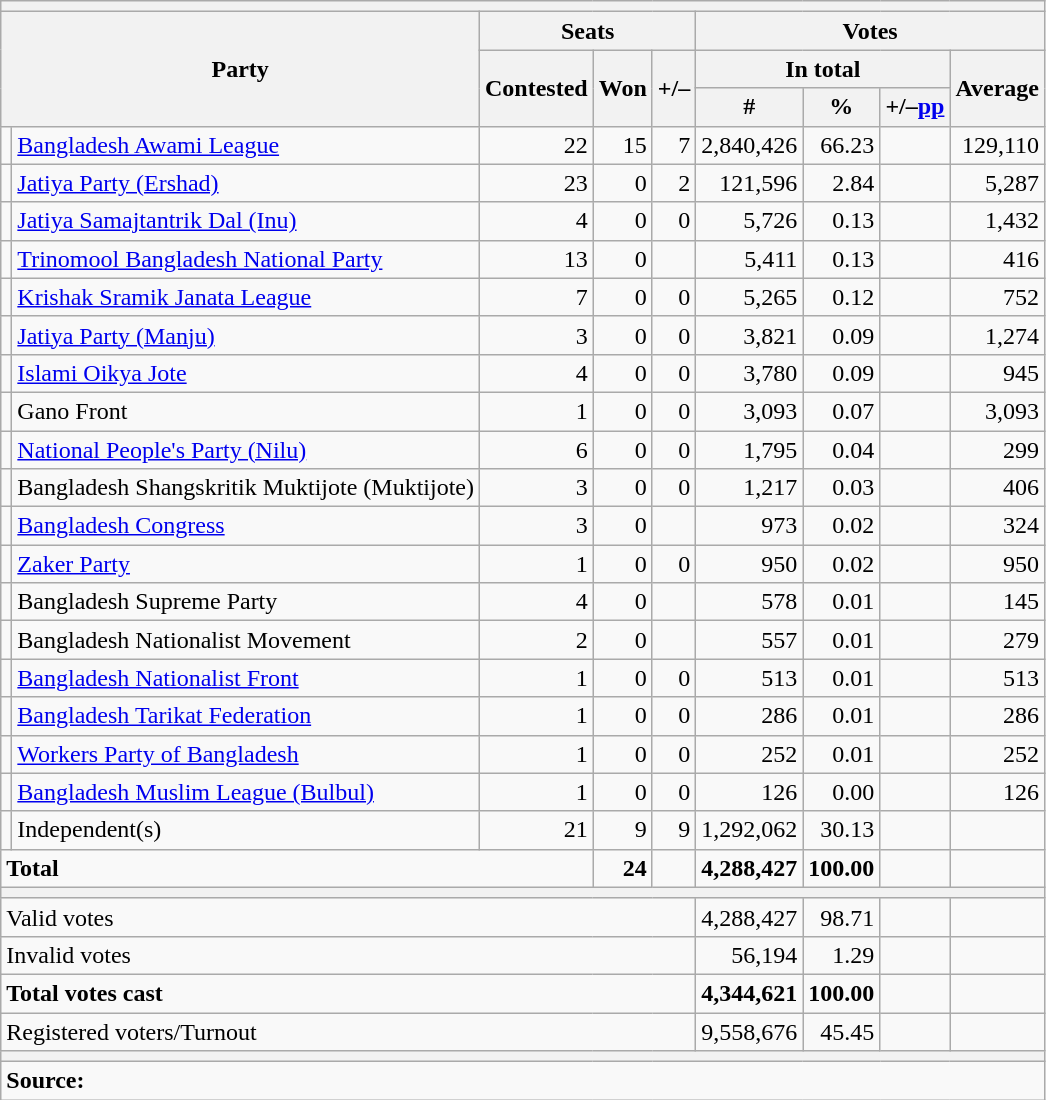<table class="wikitable sortable">
<tr>
<th colspan="9"></th>
</tr>
<tr>
<th colspan="2" rowspan="3">Party</th>
<th colspan="3">Seats</th>
<th colspan="4">Votes</th>
</tr>
<tr>
<th rowspan="2">Contested</th>
<th rowspan="2">Won</th>
<th rowspan="2">+/–</th>
<th colspan="3">In total</th>
<th rowspan="2">Average</th>
</tr>
<tr>
<th>#</th>
<th>%</th>
<th>+/–<a href='#'>pp</a></th>
</tr>
<tr>
<td></td>
<td><a href='#'>Bangladesh Awami League</a></td>
<td style="text-align:right">22</td>
<td style="text-align:right">15</td>
<td style="text-align:right">7</td>
<td style="text-align:right">2,840,426</td>
<td style="text-align:right">66.23</td>
<td style="text-align:right"></td>
<td style="text-align:right">129,110</td>
</tr>
<tr>
<td></td>
<td><a href='#'>Jatiya Party (Ershad)</a></td>
<td style="text-align:right">23</td>
<td style="text-align:right">0</td>
<td style="text-align:right">2</td>
<td style="text-align:right">121,596</td>
<td style="text-align:right">2.84</td>
<td style="text-align:right"></td>
<td style="text-align:right">5,287</td>
</tr>
<tr>
<td></td>
<td><a href='#'>Jatiya Samajtantrik Dal (Inu)</a></td>
<td style="text-align:right">4</td>
<td style="text-align:right">0</td>
<td style="text-align:right">0</td>
<td style="text-align:right">5,726</td>
<td style="text-align:right">0.13</td>
<td style="text-align:right"></td>
<td style="text-align:right">1,432</td>
</tr>
<tr>
<td></td>
<td><a href='#'>Trinomool Bangladesh National Party</a></td>
<td style="text-align:right">13</td>
<td style="text-align:right">0</td>
<td style="text-align:right"></td>
<td style="text-align:right">5,411</td>
<td style="text-align:right">0.13</td>
<td style="text-align:right"></td>
<td style="text-align:right">416</td>
</tr>
<tr>
<td></td>
<td><a href='#'>Krishak Sramik Janata League</a></td>
<td style="text-align:right">7</td>
<td style="text-align:right">0</td>
<td style="text-align:right">0</td>
<td style="text-align:right">5,265</td>
<td style="text-align:right">0.12</td>
<td style="text-align:right"></td>
<td style="text-align:right">752</td>
</tr>
<tr>
<td></td>
<td><a href='#'>Jatiya Party (Manju)</a></td>
<td style="text-align:right">3</td>
<td style="text-align:right">0</td>
<td style="text-align:right">0</td>
<td style="text-align:right">3,821</td>
<td style="text-align:right">0.09</td>
<td style="text-align:right"></td>
<td style="text-align:right">1,274</td>
</tr>
<tr>
<td></td>
<td><a href='#'>Islami Oikya Jote</a></td>
<td style="text-align:right">4</td>
<td style="text-align:right">0</td>
<td style="text-align:right">0</td>
<td style="text-align:right">3,780</td>
<td style="text-align:right">0.09</td>
<td style="text-align:right"></td>
<td style="text-align:right">945</td>
</tr>
<tr>
<td></td>
<td>Gano Front</td>
<td style="text-align:right">1</td>
<td style="text-align:right">0</td>
<td style="text-align:right">0</td>
<td style="text-align:right">3,093</td>
<td style="text-align:right">0.07</td>
<td style="text-align:right"></td>
<td style="text-align:right">3,093</td>
</tr>
<tr>
<td></td>
<td><a href='#'>National People's Party (Nilu)</a></td>
<td style="text-align:right">6</td>
<td style="text-align:right">0</td>
<td style="text-align:right">0</td>
<td style="text-align:right">1,795</td>
<td style="text-align:right">0.04</td>
<td style="text-align:right"></td>
<td style="text-align:right">299</td>
</tr>
<tr>
<td></td>
<td>Bangladesh Shangskritik Muktijote (Muktijote)</td>
<td style="text-align:right">3</td>
<td style="text-align:right">0</td>
<td style="text-align:right">0</td>
<td style="text-align:right">1,217</td>
<td style="text-align:right">0.03</td>
<td style="text-align:right"></td>
<td style="text-align:right">406</td>
</tr>
<tr>
<td></td>
<td><a href='#'>Bangladesh Congress</a></td>
<td style="text-align:right">3</td>
<td style="text-align:right">0</td>
<td style="text-align:right"></td>
<td style="text-align:right">973</td>
<td style="text-align:right">0.02</td>
<td style="text-align:right"></td>
<td style="text-align:right">324</td>
</tr>
<tr>
<td></td>
<td><a href='#'>Zaker Party</a></td>
<td style="text-align:right">1</td>
<td style="text-align:right">0</td>
<td style="text-align:right">0</td>
<td style="text-align:right">950</td>
<td style="text-align:right">0.02</td>
<td style="text-align:right"></td>
<td style="text-align:right">950</td>
</tr>
<tr>
<td></td>
<td>Bangladesh Supreme Party</td>
<td style="text-align:right">4</td>
<td style="text-align:right">0</td>
<td style="text-align:right"></td>
<td style="text-align:right">578</td>
<td style="text-align:right">0.01</td>
<td style="text-align:right"></td>
<td style="text-align:right">145</td>
</tr>
<tr>
<td></td>
<td>Bangladesh Nationalist Movement</td>
<td style="text-align:right">2</td>
<td style="text-align:right">0</td>
<td style="text-align:right"></td>
<td style="text-align:right">557</td>
<td style="text-align:right">0.01</td>
<td style="text-align:right"></td>
<td style="text-align:right">279</td>
</tr>
<tr>
<td></td>
<td><a href='#'>Bangladesh Nationalist Front</a></td>
<td style="text-align:right">1</td>
<td style="text-align:right">0</td>
<td style="text-align:right">0</td>
<td style="text-align:right">513</td>
<td style="text-align:right">0.01</td>
<td style="text-align:right"></td>
<td style="text-align:right">513</td>
</tr>
<tr>
<td></td>
<td><a href='#'>Bangladesh Tarikat Federation</a></td>
<td style="text-align:right">1</td>
<td style="text-align:right">0</td>
<td style="text-align:right">0</td>
<td style="text-align:right">286</td>
<td style="text-align:right">0.01</td>
<td style="text-align:right"></td>
<td style="text-align:right">286</td>
</tr>
<tr>
<td></td>
<td><a href='#'>Workers Party of Bangladesh</a></td>
<td style="text-align:right">1</td>
<td style="text-align:right">0</td>
<td style="text-align:right">0</td>
<td style="text-align:right">252</td>
<td style="text-align:right">0.01</td>
<td style="text-align:right"></td>
<td style="text-align:right">252</td>
</tr>
<tr>
<td></td>
<td><a href='#'>Bangladesh Muslim League (Bulbul)</a></td>
<td style="text-align:right">1</td>
<td style="text-align:right">0</td>
<td style="text-align:right">0</td>
<td style="text-align:right">126</td>
<td style="text-align:right">0.00</td>
<td style="text-align:right"></td>
<td style="text-align:right">126</td>
</tr>
<tr>
<td></td>
<td>Independent(s)</td>
<td style="text-align:right">21</td>
<td style="text-align:right">9</td>
<td style="text-align:right">9</td>
<td style="text-align:right">1,292,062</td>
<td style="text-align:right">30.13</td>
<td style="text-align:right"></td>
<td style="text-align:right"></td>
</tr>
<tr>
<td colspan="3"><strong>Total</strong></td>
<td style="text-align:right"><strong>24</strong></td>
<td style="text-align:right"></td>
<td style="text-align:right"><strong>4,288,427</strong></td>
<td style="text-align:right"><strong>100.00</strong></td>
<td style="text-align:right"></td>
<td style="text-align:right"></td>
</tr>
<tr>
<th colspan="9"></th>
</tr>
<tr>
<td colspan="5">Valid votes</td>
<td style="text-align:right">4,288,427</td>
<td style="text-align:right">98.71</td>
<td></td>
<td></td>
</tr>
<tr>
<td colspan="5">Invalid votes</td>
<td style="text-align:right">56,194</td>
<td style="text-align:right">1.29</td>
<td></td>
<td></td>
</tr>
<tr>
<td colspan="5"><strong>Total votes cast</strong></td>
<td style="text-align:right"><strong>4,344,621</strong></td>
<td style="text-align:right"><strong>100.00</strong></td>
<td></td>
<td></td>
</tr>
<tr>
<td colspan="5">Registered voters/Turnout</td>
<td style="text-align:right">9,558,676</td>
<td style="text-align:right">45.45</td>
<td></td>
<td></td>
</tr>
<tr>
<th colspan="9"></th>
</tr>
<tr>
<td colspan="9"><strong>Source:</strong> </td>
</tr>
</table>
